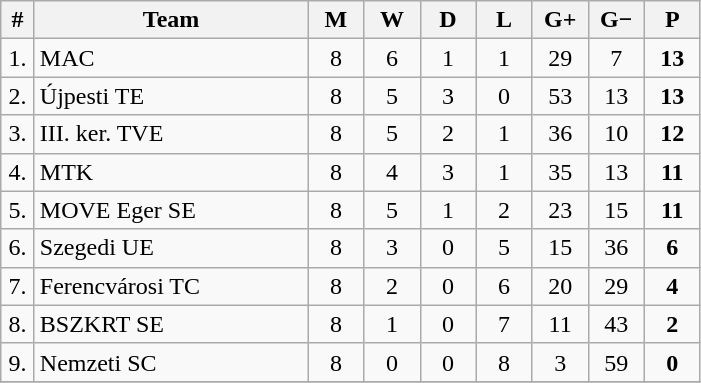<table class="wikitable" style="text-align: center;">
<tr>
<th width="15">#</th>
<th width="175">Team</th>
<th width="30">M</th>
<th width="30">W</th>
<th width="30">D</th>
<th width="30">L</th>
<th width="30">G+</th>
<th width="30">G−</th>
<th width="30">P</th>
</tr>
<tr>
<td>1.</td>
<td align="left">MAC</td>
<td>8</td>
<td>6</td>
<td>1</td>
<td>1</td>
<td>29</td>
<td>7</td>
<td><strong>13</strong></td>
</tr>
<tr>
<td>2.</td>
<td align="left">Újpesti TE</td>
<td>8</td>
<td>5</td>
<td>3</td>
<td>0</td>
<td>53</td>
<td>13</td>
<td><strong>13</strong></td>
</tr>
<tr>
<td>3.</td>
<td align="left">III. ker. TVE</td>
<td>8</td>
<td>5</td>
<td>2</td>
<td>1</td>
<td>36</td>
<td>10</td>
<td><strong>12</strong></td>
</tr>
<tr>
<td>4.</td>
<td align="left">MTK</td>
<td>8</td>
<td>4</td>
<td>3</td>
<td>1</td>
<td>35</td>
<td>13</td>
<td><strong>11</strong></td>
</tr>
<tr>
<td>5.</td>
<td align="left">MOVE Eger SE</td>
<td>8</td>
<td>5</td>
<td>1</td>
<td>2</td>
<td>23</td>
<td>15</td>
<td><strong>11</strong></td>
</tr>
<tr>
<td>6.</td>
<td align="left">Szegedi UE</td>
<td>8</td>
<td>3</td>
<td>0</td>
<td>5</td>
<td>15</td>
<td>36</td>
<td><strong>6</strong></td>
</tr>
<tr>
<td>7.</td>
<td align="left">Ferencvárosi TC</td>
<td>8</td>
<td>2</td>
<td>0</td>
<td>6</td>
<td>20</td>
<td>29</td>
<td><strong>4</strong></td>
</tr>
<tr>
<td>8.</td>
<td align="left">BSZKRT SE</td>
<td>8</td>
<td>1</td>
<td>0</td>
<td>7</td>
<td>11</td>
<td>43</td>
<td><strong>2</strong></td>
</tr>
<tr>
<td>9.</td>
<td align="left">Nemzeti SC</td>
<td>8</td>
<td>0</td>
<td>0</td>
<td>8</td>
<td>3</td>
<td>59</td>
<td><strong>0</strong></td>
</tr>
<tr>
</tr>
</table>
